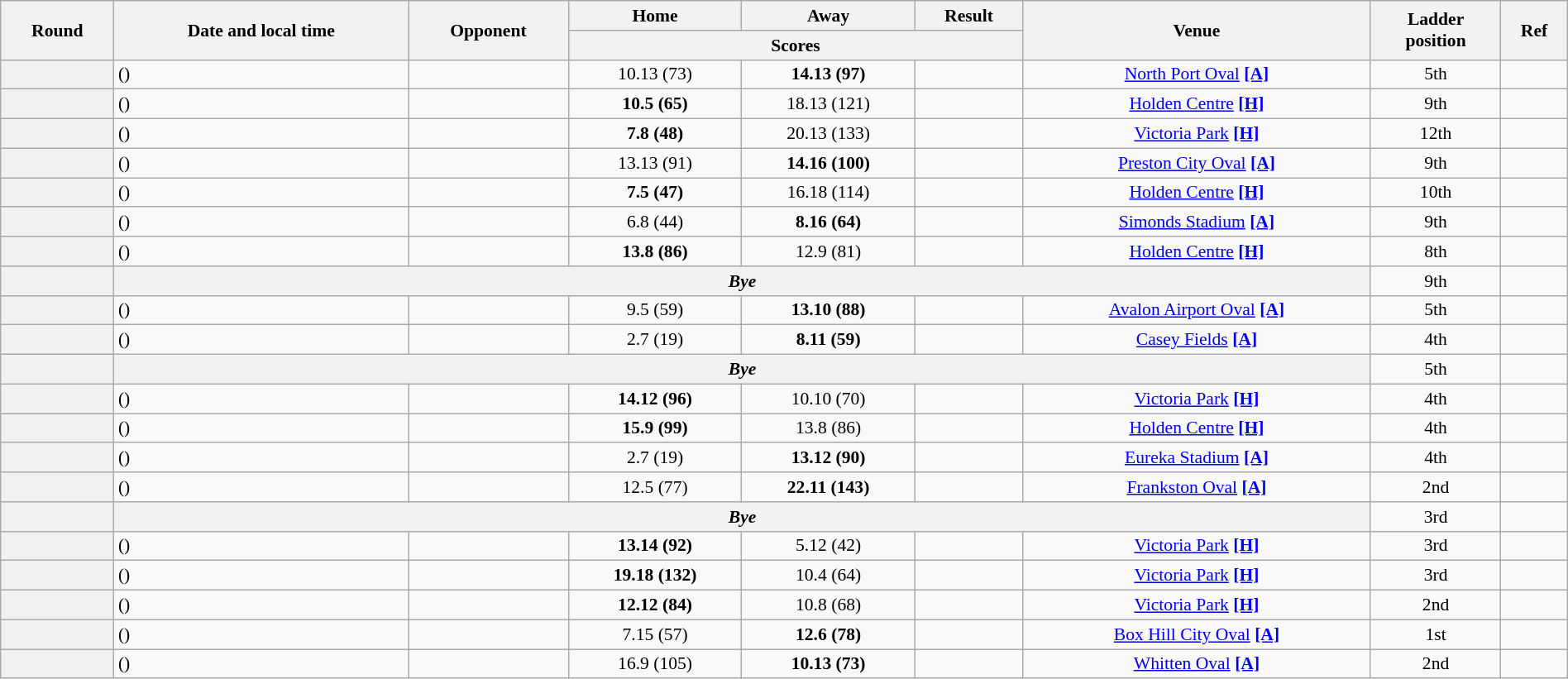<table class="wikitable plainrowheaders" style="font-size:90%; width:100%; text-align:center;">
<tr>
<th scope="col" rowspan="2">Round</th>
<th scope="col" rowspan="2">Date and local time</th>
<th scope="col" rowspan="2">Opponent</th>
<th scope="col">Home</th>
<th scope="col">Away</th>
<th scope="col">Result</th>
<th scope="col" rowspan="2">Venue</th>
<th scope="col" rowspan="2">Ladder<br>position</th>
<th scope="col" class="unsortable" rowspan=2>Ref</th>
</tr>
<tr>
<th scope="col" colspan="3">Scores</th>
</tr>
<tr>
<th scope="row"></th>
<td align=left> ()</td>
<td align=left></td>
<td>10.13 (73)</td>
<td><strong>14.13 (97)</strong></td>
<td></td>
<td><a href='#'>North Port Oval</a> <a href='#'><strong>[A]</strong></a></td>
<td>5th</td>
<td></td>
</tr>
<tr>
<th scope="row"></th>
<td align=left> ()</td>
<td align=left></td>
<td><strong>10.5 (65)</strong></td>
<td>18.13 (121)</td>
<td></td>
<td><a href='#'>Holden Centre</a> <a href='#'><strong>[H]</strong></a></td>
<td>9th</td>
<td></td>
</tr>
<tr>
<th scope="row"></th>
<td align=left> ()</td>
<td align=left></td>
<td><strong>7.8 (48)</strong></td>
<td>20.13 (133)</td>
<td></td>
<td><a href='#'>Victoria Park</a> <a href='#'><strong>[H]</strong></a></td>
<td>12th</td>
<td></td>
</tr>
<tr>
<th scope="row"></th>
<td align=left> ()</td>
<td align=left></td>
<td>13.13 (91)</td>
<td><strong>14.16 (100)</strong></td>
<td></td>
<td><a href='#'>Preston City Oval</a> <a href='#'><strong>[A]</strong></a></td>
<td>9th</td>
<td></td>
</tr>
<tr>
<th scope="row"></th>
<td align=left> ()</td>
<td align=left></td>
<td><strong>7.5 (47)</strong></td>
<td>16.18 (114)</td>
<td></td>
<td><a href='#'>Holden Centre</a> <a href='#'><strong>[H]</strong></a></td>
<td>10th</td>
<td></td>
</tr>
<tr>
<th scope="row"></th>
<td align=left> ()</td>
<td align=left></td>
<td>6.8 (44)</td>
<td><strong>8.16 (64)</strong></td>
<td></td>
<td><a href='#'>Simonds Stadium</a> <a href='#'><strong>[A]</strong></a></td>
<td>9th</td>
<td></td>
</tr>
<tr>
<th scope="row"></th>
<td align=left> ()</td>
<td align=left></td>
<td><strong>13.8 (86)</strong></td>
<td>12.9 (81)</td>
<td></td>
<td><a href='#'>Holden Centre</a> <a href='#'><strong>[H]</strong></a></td>
<td>8th</td>
<td></td>
</tr>
<tr>
<th scope="row"></th>
<th colspan=6><span><em>Bye</em></span></th>
<td>9th</td>
<td></td>
</tr>
<tr>
<th scope="row"></th>
<td align=left> ()</td>
<td align=left></td>
<td>9.5 (59)</td>
<td><strong>13.10 (88)</strong></td>
<td></td>
<td><a href='#'>Avalon Airport Oval</a> <a href='#'><strong>[A]</strong></a></td>
<td>5th</td>
<td></td>
</tr>
<tr>
<th scope="row"></th>
<td align=left> ()</td>
<td align=left></td>
<td>2.7 (19)</td>
<td><strong>8.11 (59)</strong></td>
<td></td>
<td><a href='#'>Casey Fields</a> <a href='#'><strong>[A]</strong></a></td>
<td>4th</td>
<td></td>
</tr>
<tr>
<th scope="row"></th>
<th colspan=6><span><em>Bye</em></span></th>
<td>5th</td>
<td></td>
</tr>
<tr>
<th scope="row"></th>
<td align=left> ()</td>
<td align=left></td>
<td><strong>14.12 (96)</strong></td>
<td>10.10 (70)</td>
<td></td>
<td><a href='#'>Victoria Park</a> <a href='#'><strong>[H]</strong></a></td>
<td>4th</td>
<td></td>
</tr>
<tr>
<th scope="row"></th>
<td align=left> ()</td>
<td align=left></td>
<td><strong>15.9 (99)</strong></td>
<td>13.8 (86)</td>
<td></td>
<td><a href='#'>Holden Centre</a> <a href='#'><strong>[H]</strong></a></td>
<td>4th</td>
<td></td>
</tr>
<tr>
<th scope="row"></th>
<td align=left> ()</td>
<td align=left></td>
<td>2.7 (19)</td>
<td><strong>13.12 (90)</strong></td>
<td></td>
<td><a href='#'>Eureka Stadium</a> <a href='#'><strong>[A]</strong></a></td>
<td>4th</td>
<td></td>
</tr>
<tr>
<th scope="row"></th>
<td align=left> ()</td>
<td align=left></td>
<td>12.5 (77)</td>
<td><strong>22.11 (143)</strong></td>
<td></td>
<td><a href='#'>Frankston Oval</a> <a href='#'><strong>[A]</strong></a></td>
<td>2nd</td>
<td></td>
</tr>
<tr>
<th scope="row"></th>
<th colspan=6><span><em>Bye</em></span></th>
<td>3rd</td>
<td></td>
</tr>
<tr>
<th scope="row"></th>
<td align=left> ()</td>
<td align=left></td>
<td><strong>13.14 (92)</strong></td>
<td>5.12 (42)</td>
<td></td>
<td><a href='#'>Victoria Park</a> <a href='#'><strong>[H]</strong></a></td>
<td>3rd</td>
<td></td>
</tr>
<tr>
<th scope="row"></th>
<td align=left> ()</td>
<td align=left></td>
<td><strong>19.18 (132)</strong></td>
<td>10.4 (64)</td>
<td></td>
<td><a href='#'>Victoria Park</a> <a href='#'><strong>[H]</strong></a></td>
<td>3rd</td>
<td></td>
</tr>
<tr>
<th scope="row"></th>
<td align=left> ()</td>
<td align=left></td>
<td><strong>12.12 (84)</strong></td>
<td>10.8 (68)</td>
<td></td>
<td><a href='#'>Victoria Park</a> <a href='#'><strong>[H]</strong></a></td>
<td>2nd</td>
<td></td>
</tr>
<tr>
<th scope="row"></th>
<td align=left> ()</td>
<td align=left></td>
<td>7.15 (57)</td>
<td><strong>12.6 (78)</strong></td>
<td></td>
<td><a href='#'>Box Hill City Oval</a> <a href='#'><strong>[A]</strong></a></td>
<td>1st</td>
<td></td>
</tr>
<tr>
<th scope="row"></th>
<td align=left> ()</td>
<td align=left></td>
<td>16.9 (105)</td>
<td><strong>10.13 (73)</strong></td>
<td></td>
<td><a href='#'>Whitten Oval</a> <a href='#'><strong>[A]</strong></a></td>
<td>2nd</td>
<td></td>
</tr>
</table>
